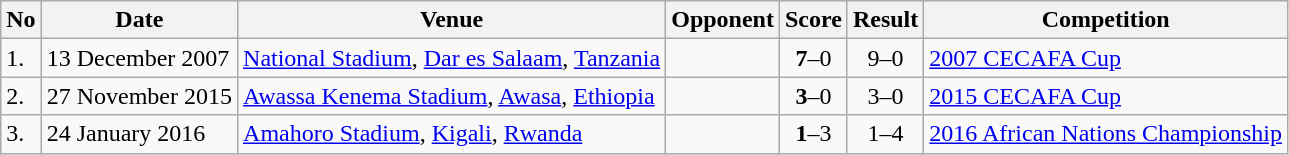<table class="wikitable" style="font-size:100%;">
<tr>
<th>No</th>
<th>Date</th>
<th>Venue</th>
<th>Opponent</th>
<th>Score</th>
<th>Result</th>
<th>Competition</th>
</tr>
<tr>
<td>1.</td>
<td>13 December 2007</td>
<td><a href='#'>National Stadium</a>, <a href='#'>Dar es Salaam</a>, <a href='#'>Tanzania</a></td>
<td></td>
<td align=center><strong>7</strong>–0</td>
<td align=center>9–0</td>
<td><a href='#'>2007 CECAFA Cup</a></td>
</tr>
<tr>
<td>2.</td>
<td>27 November 2015</td>
<td><a href='#'>Awassa Kenema Stadium</a>, <a href='#'>Awasa</a>, <a href='#'>Ethiopia</a></td>
<td></td>
<td align=center><strong>3</strong>–0</td>
<td align=center>3–0</td>
<td><a href='#'>2015 CECAFA Cup</a></td>
</tr>
<tr>
<td>3.</td>
<td>24 January 2016</td>
<td><a href='#'>Amahoro Stadium</a>, <a href='#'>Kigali</a>, <a href='#'>Rwanda</a></td>
<td></td>
<td align=center><strong>1</strong>–3</td>
<td align=center>1–4</td>
<td><a href='#'>2016 African Nations Championship</a></td>
</tr>
</table>
